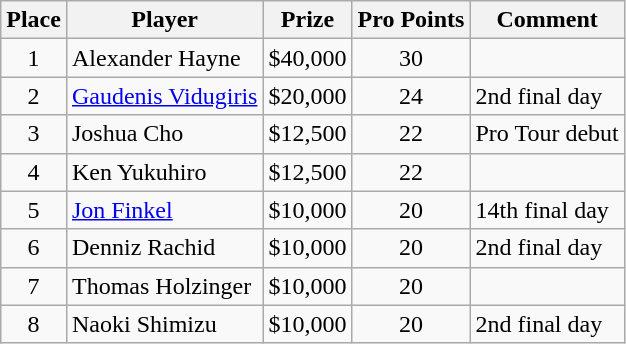<table class="wikitable">
<tr>
<th>Place</th>
<th>Player</th>
<th>Prize</th>
<th>Pro Points</th>
<th>Comment</th>
</tr>
<tr>
<td align=center>1</td>
<td> Alexander Hayne</td>
<td align=center>$40,000</td>
<td align=center>30</td>
<td></td>
</tr>
<tr>
<td align=center>2</td>
<td> <a href='#'>Gaudenis Vidugiris</a></td>
<td align=center>$20,000</td>
<td align=center>24</td>
<td>2nd final day</td>
</tr>
<tr>
<td align=center>3</td>
<td> Joshua Cho</td>
<td align=center>$12,500</td>
<td align=center>22</td>
<td>Pro Tour debut</td>
</tr>
<tr>
<td align=center>4</td>
<td> Ken Yukuhiro</td>
<td align=center>$12,500</td>
<td align=center>22</td>
<td></td>
</tr>
<tr>
<td align=center>5</td>
<td> <a href='#'>Jon Finkel</a></td>
<td align=center>$10,000</td>
<td align=center>20</td>
<td>14th final day</td>
</tr>
<tr>
<td align=center>6</td>
<td> Denniz Rachid</td>
<td align=center>$10,000</td>
<td align=center>20</td>
<td>2nd final day</td>
</tr>
<tr>
<td align=center>7</td>
<td> Thomas Holzinger</td>
<td align=center>$10,000</td>
<td align=center>20</td>
<td></td>
</tr>
<tr>
<td align=center>8</td>
<td> Naoki Shimizu</td>
<td align=center>$10,000</td>
<td align=center>20</td>
<td>2nd final day</td>
</tr>
</table>
